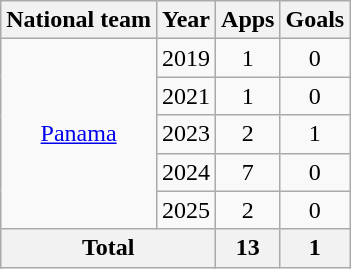<table class="wikitable" style="text-align:center">
<tr>
<th>National team</th>
<th>Year</th>
<th>Apps</th>
<th>Goals</th>
</tr>
<tr>
<td rowspan="5"><a href='#'>Panama</a></td>
<td>2019</td>
<td>1</td>
<td>0</td>
</tr>
<tr>
<td>2021</td>
<td>1</td>
<td>0</td>
</tr>
<tr>
<td>2023</td>
<td>2</td>
<td>1</td>
</tr>
<tr>
<td>2024</td>
<td>7</td>
<td>0</td>
</tr>
<tr>
<td>2025</td>
<td>2</td>
<td>0</td>
</tr>
<tr>
<th colspan="2">Total</th>
<th>13</th>
<th>1</th>
</tr>
</table>
